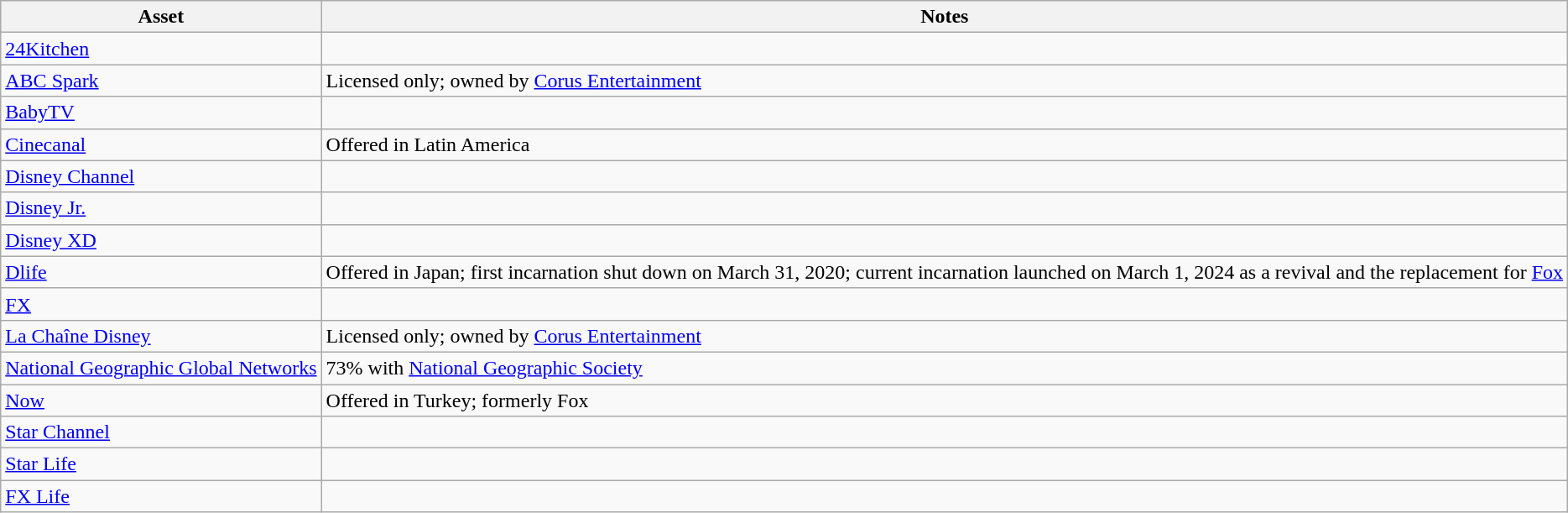<table class="wikitable">
<tr>
<th>Asset</th>
<th>Notes</th>
</tr>
<tr>
<td><a href='#'>24Kitchen</a></td>
<td></td>
</tr>
<tr>
<td><a href='#'>ABC Spark</a></td>
<td>Licensed only; owned by <a href='#'>Corus Entertainment</a></td>
</tr>
<tr>
<td><a href='#'>BabyTV</a></td>
<td></td>
</tr>
<tr>
<td><a href='#'>Cinecanal</a></td>
<td>Offered in Latin America</td>
</tr>
<tr>
<td><a href='#'>Disney Channel</a></td>
<td></td>
</tr>
<tr>
<td><a href='#'>Disney Jr.</a></td>
<td></td>
</tr>
<tr>
<td><a href='#'>Disney XD</a></td>
<td></td>
</tr>
<tr>
<td><a href='#'>Dlife</a></td>
<td>Offered in Japan; first incarnation shut down on March 31, 2020; current incarnation launched on March 1, 2024 as a revival and the replacement for <a href='#'>Fox</a></td>
</tr>
<tr>
<td><a href='#'>FX</a></td>
<td></td>
</tr>
<tr>
<td><a href='#'>La Chaîne Disney</a></td>
<td>Licensed only; owned by <a href='#'>Corus Entertainment</a></td>
</tr>
<tr>
<td><a href='#'>National Geographic Global Networks</a></td>
<td>73% with <a href='#'>National Geographic Society</a></td>
</tr>
<tr>
<td><a href='#'>Now</a></td>
<td>Offered in Turkey; formerly Fox</td>
</tr>
<tr>
<td><a href='#'>Star Channel</a></td>
<td></td>
</tr>
<tr>
<td><a href='#'>Star Life</a></td>
<td></td>
</tr>
<tr>
<td><a href='#'>FX Life</a></td>
<td></td>
</tr>
</table>
